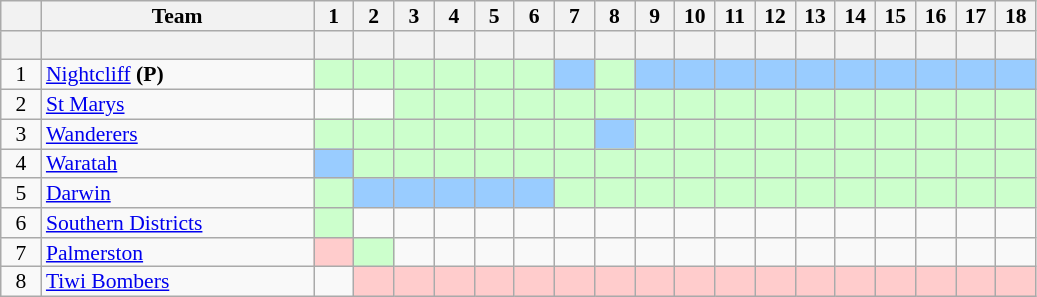<table class="wikitable sortable" style="text-align:center; line-height: 90%; font-size:90%;">
<tr>
<th width=20 abbr="Position"></th>
<th width=175px>Team</th>
<th width=20 abbr="Round 1">1</th>
<th width=20 abbr="Round 2">2</th>
<th width=20 abbr="Round 3">3</th>
<th width=20 abbr="Round 4">4</th>
<th width=20 abbr="Round 5">5</th>
<th width=20 abbr="Round 6">6</th>
<th width=20 abbr="Round 7">7</th>
<th width=20 abbr="Round 8">8</th>
<th width=20 abbr="Round 9">9</th>
<th width=20 abbr="Round 10">10</th>
<th width=20 abbr="Round 11">11</th>
<th width=20 abbr="Round 12">12</th>
<th width=20 abbr="Round 13">13</th>
<th width=20 abbr="Round 14">14</th>
<th width=20 abbr="Round 15">15</th>
<th width=20 abbr="Round 16">16</th>
<th width=20 abbr="Round 17">17</th>
<th width=20 abbr="Round 18">18</th>
</tr>
<tr>
<th></th>
<th></th>
<th></th>
<th></th>
<th></th>
<th></th>
<th></th>
<th></th>
<th></th>
<th></th>
<th></th>
<th></th>
<th></th>
<th></th>
<th></th>
<th></th>
<th></th>
<th></th>
<th></th>
<th> </th>
</tr>
<tr>
<td>1</td>
<td style="text-align:left;"><a href='#'>Nightcliff</a> <strong>(P)</strong></td>
<td style="background:#ccffcc;"></td>
<td style="background:#ccffcc;"></td>
<td style="background:#ccffcc;"></td>
<td style="background:#ccffcc;"></td>
<td style="background:#ccffcc;"></td>
<td style="background:#ccffcc;"></td>
<td style="background:#99ccff;"></td>
<td style="background:#ccffcc;"></td>
<td style="background:#99ccff;"></td>
<td style="background:#99ccff;"></td>
<td style="background:#99ccff;"></td>
<td style="background:#99ccff;"></td>
<td style="background:#99ccff;"></td>
<td style="background:#99ccff;"></td>
<td style="background:#99ccff;"></td>
<td style="background:#99ccff;"></td>
<td style="background:#99ccff;"></td>
<td style="background:#99ccff;"></td>
</tr>
<tr>
<td>2</td>
<td style="text-align:left;"><a href='#'>St Marys</a></td>
<td></td>
<td></td>
<td style="background:#ccffcc;"></td>
<td style="background:#ccffcc;"></td>
<td style="background:#ccffcc;"></td>
<td style="background:#ccffcc;"></td>
<td style="background:#ccffcc;"></td>
<td style="background:#ccffcc;"></td>
<td style="background:#ccffcc;"></td>
<td style="background:#ccffcc;"></td>
<td style="background:#ccffcc;"></td>
<td style="background:#ccffcc;"></td>
<td style="background:#ccffcc;"></td>
<td style="background:#ccffcc;"></td>
<td style="background:#ccffcc;"></td>
<td style="background:#ccffcc;"></td>
<td style="background:#ccffcc;"></td>
<td style="background:#ccffcc;"></td>
</tr>
<tr>
<td>3</td>
<td style="text-align:left;"><a href='#'>Wanderers</a></td>
<td style="background:#ccffcc;"></td>
<td style="background:#ccffcc;"></td>
<td style="background:#ccffcc;"></td>
<td style="background:#ccffcc;"></td>
<td style="background:#ccffcc;"></td>
<td style="background:#ccffcc;"></td>
<td style="background:#ccffcc;"></td>
<td style="background:#99ccff;"></td>
<td style="background:#ccffcc;"></td>
<td style="background:#ccffcc;"></td>
<td style="background:#ccffcc;"></td>
<td style="background:#ccffcc;"></td>
<td style="background:#ccffcc;"></td>
<td style="background:#ccffcc;"></td>
<td style="background:#ccffcc;"></td>
<td style="background:#ccffcc;"></td>
<td style="background:#ccffcc;"></td>
<td style="background:#ccffcc;"></td>
</tr>
<tr>
<td>4</td>
<td style="text-align:left;"><a href='#'>Waratah</a></td>
<td style="background:#99ccff;"></td>
<td style="background:#ccffcc;"></td>
<td style="background:#ccffcc;"></td>
<td style="background:#ccffcc;"></td>
<td style="background:#ccffcc;"></td>
<td style="background:#ccffcc;"></td>
<td style="background:#ccffcc;"></td>
<td style="background:#ccffcc;"></td>
<td style="background:#ccffcc;"></td>
<td style="background:#ccffcc;"></td>
<td style="background:#ccffcc;"></td>
<td style="background:#ccffcc;"></td>
<td style="background:#ccffcc;"></td>
<td style="background:#ccffcc;"></td>
<td style="background:#ccffcc;"></td>
<td style="background:#ccffcc;"></td>
<td style="background:#ccffcc;"></td>
<td style="background:#ccffcc;"></td>
</tr>
<tr>
<td>5</td>
<td style="text-align:left"><a href='#'>Darwin</a></td>
<td style="background:#ccffcc;"></td>
<td style="background:#99ccff;"></td>
<td style="background:#99ccff;"></td>
<td style="background:#99ccff;"></td>
<td style="background:#99ccff;"></td>
<td style="background:#99ccff;"></td>
<td style="background:#ccffcc;"></td>
<td style="background:#ccffcc;"></td>
<td style="background:#ccffcc;"></td>
<td style="background:#ccffcc;"></td>
<td style="background:#ccffcc;"></td>
<td style="background:#ccffcc;"></td>
<td style="background:#ccffcc;"></td>
<td style="background:#ccffcc;"></td>
<td style="background:#ccffcc;"></td>
<td style="background:#ccffcc;"></td>
<td style="background:#ccffcc;"></td>
<td style="background:#ccffcc;"></td>
</tr>
<tr>
<td>6</td>
<td style="text-align:left"><a href='#'>Southern Districts</a></td>
<td style="background:#ccffcc;"></td>
<td></td>
<td></td>
<td></td>
<td></td>
<td></td>
<td></td>
<td></td>
<td></td>
<td></td>
<td></td>
<td></td>
<td></td>
<td></td>
<td></td>
<td></td>
<td></td>
<td></td>
</tr>
<tr>
<td>7</td>
<td style="text-align:left"><a href='#'>Palmerston</a></td>
<td style="background:#ffcccc;"></td>
<td style="background:#ccffcc;"></td>
<td></td>
<td></td>
<td></td>
<td></td>
<td></td>
<td></td>
<td></td>
<td></td>
<td></td>
<td></td>
<td></td>
<td></td>
<td></td>
<td></td>
<td></td>
<td></td>
</tr>
<tr>
<td>8</td>
<td style="text-align:left"><a href='#'>Tiwi Bombers</a></td>
<td></td>
<td style="background:#ffcccc;"></td>
<td style="background:#ffcccc;"></td>
<td style="background:#ffcccc;"></td>
<td style="background:#ffcccc;"></td>
<td style="background:#ffcccc;"></td>
<td style="background:#ffcccc;"></td>
<td style="background:#ffcccc;"></td>
<td style="background:#ffcccc;"></td>
<td style="background:#ffcccc;"></td>
<td style="background:#ffcccc;"></td>
<td style="background:#ffcccc;"></td>
<td style="background:#ffcccc;"></td>
<td style="background:#ffcccc;"></td>
<td style="background:#ffcccc;"></td>
<td style="background:#ffcccc;"></td>
<td style="background:#ffcccc;"></td>
<td style="background:#ffcccc;"></td>
</tr>
</table>
